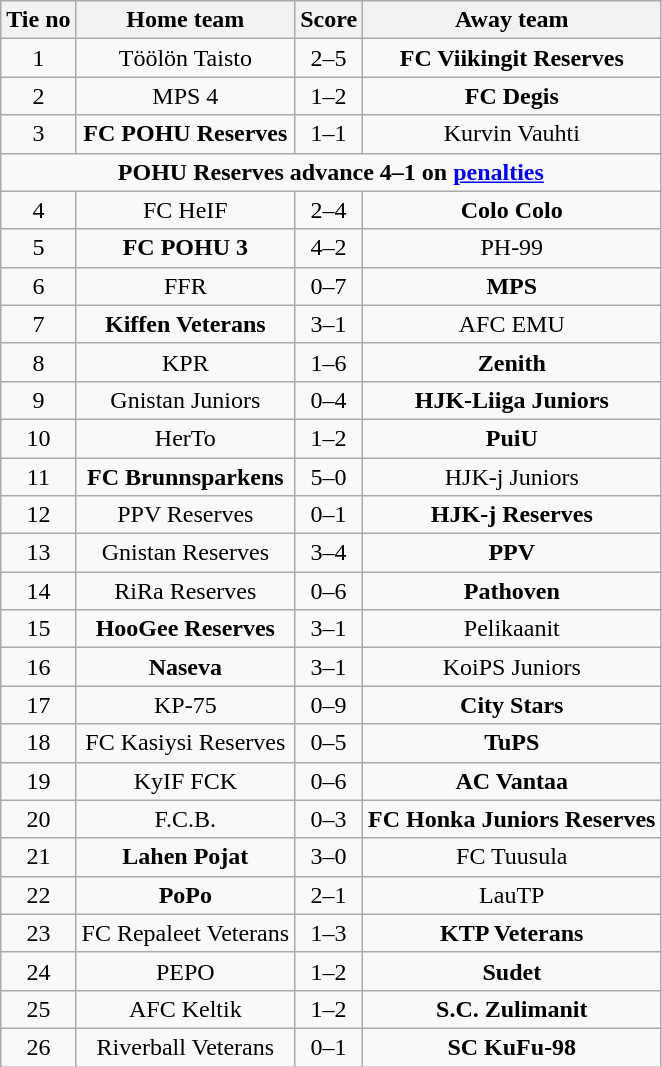<table class="wikitable" style="text-align:center">
<tr>
<th>Tie no</th>
<th>Home team</th>
<th>Score</th>
<th>Away team</th>
</tr>
<tr>
<td>1</td>
<td>Töölön Taisto</td>
<td>2–5</td>
<td><strong>FC Viikingit Reserves</strong></td>
</tr>
<tr>
<td>2</td>
<td>MPS 4</td>
<td>1–2</td>
<td><strong>FC Degis</strong></td>
</tr>
<tr>
<td>3</td>
<td><strong>FC POHU Reserves</strong></td>
<td>1–1 </td>
<td>Kurvin Vauhti</td>
</tr>
<tr>
<td colspan=4><strong>POHU Reserves advance 4–1 on <a href='#'>penalties</a></strong></td>
</tr>
<tr>
<td>4</td>
<td>FC HeIF</td>
<td>2–4</td>
<td><strong>Colo Colo</strong></td>
</tr>
<tr>
<td>5</td>
<td><strong>FC POHU 3</strong></td>
<td>4–2</td>
<td>PH-99</td>
</tr>
<tr>
<td>6</td>
<td>FFR</td>
<td>0–7</td>
<td><strong>MPS</strong></td>
</tr>
<tr>
<td>7</td>
<td><strong>Kiffen Veterans</strong></td>
<td>3–1</td>
<td>AFC EMU</td>
</tr>
<tr>
<td>8</td>
<td>KPR</td>
<td>1–6</td>
<td><strong>Zenith</strong></td>
</tr>
<tr>
<td>9</td>
<td>Gnistan Juniors</td>
<td>0–4</td>
<td><strong>HJK-Liiga Juniors</strong></td>
</tr>
<tr>
<td>10</td>
<td>HerTo</td>
<td>1–2</td>
<td><strong>PuiU</strong></td>
</tr>
<tr>
<td>11</td>
<td><strong>FC Brunnsparkens</strong></td>
<td>5–0</td>
<td>HJK-j Juniors</td>
</tr>
<tr>
<td>12</td>
<td>PPV Reserves</td>
<td>0–1</td>
<td><strong>HJK-j Reserves</strong></td>
</tr>
<tr>
<td>13</td>
<td>Gnistan Reserves</td>
<td>3–4 </td>
<td><strong>PPV</strong></td>
</tr>
<tr>
<td>14</td>
<td>RiRa Reserves</td>
<td>0–6</td>
<td><strong>Pathoven</strong></td>
</tr>
<tr>
<td>15</td>
<td><strong>HooGee Reserves</strong></td>
<td>3–1</td>
<td>Pelikaanit</td>
</tr>
<tr>
<td>16</td>
<td><strong>Naseva</strong></td>
<td>3–1</td>
<td>KoiPS Juniors</td>
</tr>
<tr>
<td>17</td>
<td>KP-75</td>
<td>0–9</td>
<td><strong>City Stars</strong></td>
</tr>
<tr>
<td>18</td>
<td>FC Kasiysi Reserves</td>
<td>0–5</td>
<td><strong>TuPS</strong></td>
</tr>
<tr>
<td>19</td>
<td>KyIF FCK</td>
<td>0–6</td>
<td><strong>AC Vantaa</strong></td>
</tr>
<tr>
<td>20</td>
<td>F.C.B.</td>
<td>0–3</td>
<td><strong>FC Honka Juniors Reserves</strong></td>
</tr>
<tr>
<td>21</td>
<td><strong>Lahen Pojat</strong></td>
<td>3–0</td>
<td>FC Tuusula</td>
</tr>
<tr>
<td>22</td>
<td><strong>PoPo</strong></td>
<td>2–1 </td>
<td>LauTP</td>
</tr>
<tr>
<td>23</td>
<td>FC Repaleet Veterans</td>
<td>1–3 </td>
<td><strong>KTP Veterans</strong></td>
</tr>
<tr>
<td>24</td>
<td>PEPO</td>
<td>1–2</td>
<td><strong>Sudet</strong></td>
</tr>
<tr>
<td>25</td>
<td>AFC Keltik</td>
<td>1–2</td>
<td><strong>S.C. Zulimanit</strong></td>
</tr>
<tr>
<td>26</td>
<td>Riverball Veterans</td>
<td>0–1</td>
<td><strong>SC KuFu-98</strong></td>
</tr>
</table>
